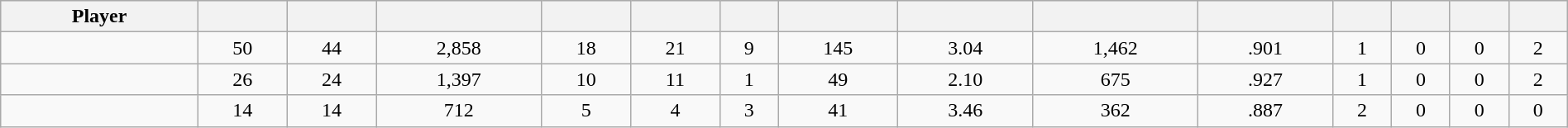<table class="wikitable sortable" style="width:100%;">
<tr style="background:#ddd;">
<th>Player</th>
<th></th>
<th></th>
<th></th>
<th></th>
<th></th>
<th></th>
<th></th>
<th></th>
<th></th>
<th></th>
<th></th>
<th></th>
<th></th>
<th></th>
</tr>
<tr align=center>
<td></td>
<td>50</td>
<td>44</td>
<td>2,858</td>
<td>18</td>
<td>21</td>
<td>9</td>
<td>145</td>
<td>3.04</td>
<td>1,462</td>
<td>.901</td>
<td>1</td>
<td>0</td>
<td>0</td>
<td>2</td>
</tr>
<tr align=center>
<td></td>
<td>26</td>
<td>24</td>
<td>1,397</td>
<td>10</td>
<td>11</td>
<td>1</td>
<td>49</td>
<td>2.10</td>
<td>675</td>
<td>.927</td>
<td>1</td>
<td>0</td>
<td>0</td>
<td>2</td>
</tr>
<tr align=center>
<td></td>
<td>14</td>
<td>14</td>
<td>712</td>
<td>5</td>
<td>4</td>
<td>3</td>
<td>41</td>
<td>3.46</td>
<td>362</td>
<td>.887</td>
<td>2</td>
<td>0</td>
<td>0</td>
<td>0</td>
</tr>
</table>
